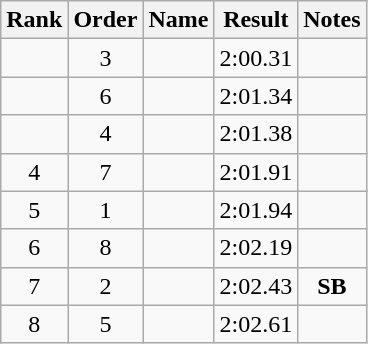<table class="wikitable sortable" style="text-align:center">
<tr>
<th>Rank</th>
<th>Order</th>
<th>Name</th>
<th>Result</th>
<th>Notes</th>
</tr>
<tr>
<td></td>
<td>3</td>
<td align="left"></td>
<td>2:00.31</td>
<td></td>
</tr>
<tr>
<td></td>
<td>6</td>
<td align="left"></td>
<td>2:01.34</td>
<td></td>
</tr>
<tr>
<td></td>
<td>4</td>
<td align="left"></td>
<td>2:01.38</td>
<td></td>
</tr>
<tr>
<td>4</td>
<td>7</td>
<td align="left"></td>
<td>2:01.91</td>
<td></td>
</tr>
<tr>
<td>5</td>
<td>1</td>
<td align="left"></td>
<td>2:01.94</td>
<td></td>
</tr>
<tr>
<td>6</td>
<td>8</td>
<td align="left"></td>
<td>2:02.19</td>
<td></td>
</tr>
<tr>
<td>7</td>
<td>2</td>
<td align="left"></td>
<td>2:02.43</td>
<td><strong>SB</strong></td>
</tr>
<tr>
<td>8</td>
<td>5</td>
<td align="left"></td>
<td>2:02.61</td>
<td></td>
</tr>
</table>
